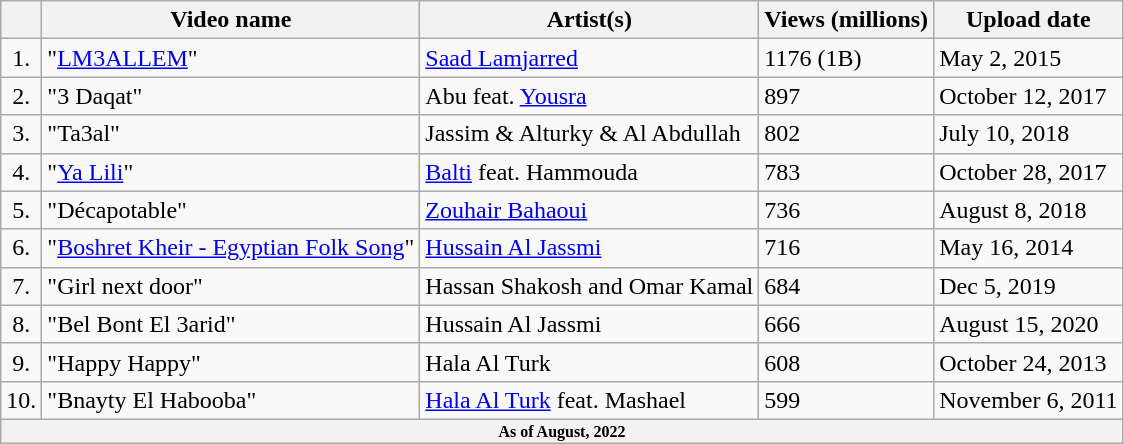<table class="wikitable sortable">
<tr>
<th></th>
<th>Video name</th>
<th>Artist(s)</th>
<th>Views (millions)</th>
<th data-sort-type="usLongDate">Upload date</th>
</tr>
<tr>
<td align="center">1.</td>
<td>"<a href='#'>LM3ALLEM</a>"</td>
<td> <a href='#'>Saad Lamjarred</a></td>
<td>1176 (1B)</td>
<td>May 2, 2015</td>
</tr>
<tr>
<td align="center">2.</td>
<td>"3 Daqat"</td>
<td> Abu feat. <a href='#'>Yousra</a></td>
<td>897</td>
<td>October 12, 2017</td>
</tr>
<tr>
<td align="center">3.</td>
<td>"Ta3al"</td>
<td> Jassim & Alturky & Al Abdullah</td>
<td>802</td>
<td>July 10, 2018</td>
</tr>
<tr>
<td align="center">4.</td>
<td>"<a href='#'>Ya Lili</a>"</td>
<td> <a href='#'>Balti</a> feat. Hammouda</td>
<td>783</td>
<td>October 28, 2017</td>
</tr>
<tr>
<td align="center">5.</td>
<td>"Décapotable"</td>
<td> <a href='#'>Zouhair Bahaoui</a></td>
<td>736</td>
<td>August 8, 2018</td>
</tr>
<tr>
<td align="center">6.</td>
<td>"<a href='#'>Boshret Kheir - Egyptian Folk Song</a>"</td>
<td> <a href='#'>Hussain Al Jassmi</a></td>
<td>716</td>
<td>May 16, 2014</td>
</tr>
<tr>
<td align="center">7.</td>
<td>"Girl next door"</td>
<td> Hassan Shakosh and Omar Kamal</td>
<td>684</td>
<td>Dec 5, 2019</td>
</tr>
<tr>
<td align="center">8.</td>
<td>"Bel Bont El 3arid"</td>
<td> Hussain Al Jassmi</td>
<td>666</td>
<td>August 15, 2020</td>
</tr>
<tr>
<td align="center">9.</td>
<td>"Happy Happy"</td>
<td> Hala Al Turk</td>
<td>608</td>
<td>October 24, 2013</td>
</tr>
<tr>
<td align="center">10.</td>
<td>"Bnayty El Habooba"</td>
<td> <a href='#'>Hala Al Turk</a> feat.  Mashael</td>
<td>599</td>
<td>November 6, 2011</td>
</tr>
<tr>
<th colspan="5" style="text-align:center; font-size:8pt;">As of August, 2022</th>
</tr>
</table>
